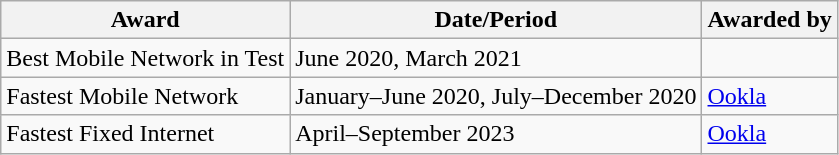<table class="wikitable">
<tr>
<th>Award</th>
<th>Date/Period</th>
<th>Awarded by</th>
</tr>
<tr>
<td>Best Mobile Network in Test</td>
<td>June 2020, March 2021</td>
<td></td>
</tr>
<tr>
<td>Fastest Mobile Network</td>
<td>January–June 2020, July–December 2020</td>
<td><a href='#'>Ookla</a></td>
</tr>
<tr>
<td>Fastest Fixed Internet</td>
<td>April–September 2023</td>
<td><a href='#'>Ookla</a></td>
</tr>
</table>
